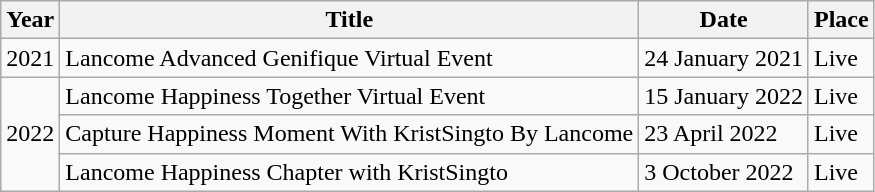<table class="wikitable">
<tr>
<th>Year</th>
<th>Title</th>
<th>Date</th>
<th>Place</th>
</tr>
<tr>
<td>2021</td>
<td>Lancome Advanced Genifique Virtual Event</td>
<td>24 January 2021</td>
<td>Live</td>
</tr>
<tr>
<td rowspan="3">2022</td>
<td>Lancome Happiness Together Virtual Event</td>
<td>15 January 2022</td>
<td>Live</td>
</tr>
<tr>
<td>Capture Happiness Moment With KristSingto By Lancome</td>
<td>23 April 2022</td>
<td>Live</td>
</tr>
<tr>
<td>Lancome Happiness Chapter with KristSingto</td>
<td>3 October 2022</td>
<td>Live</td>
</tr>
</table>
